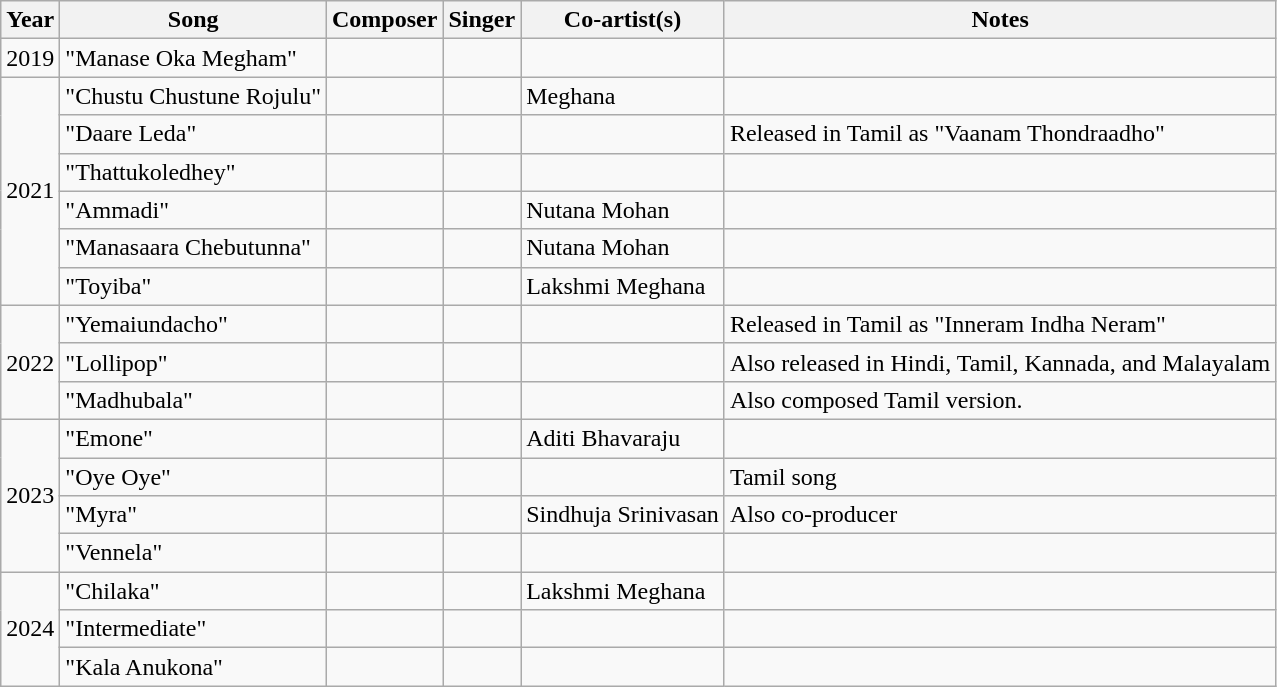<table class="wikitable">
<tr>
<th>Year</th>
<th>Song</th>
<th>Composer</th>
<th>Singer</th>
<th>Co-artist(s)</th>
<th>Notes</th>
</tr>
<tr>
<td>2019</td>
<td>"Manase Oka Megham"</td>
<td></td>
<td></td>
<td></td>
<td></td>
</tr>
<tr>
<td rowspan="6">2021</td>
<td>"Chustu Chustune Rojulu"</td>
<td></td>
<td></td>
<td>Meghana</td>
<td></td>
</tr>
<tr>
<td>"Daare Leda"</td>
<td></td>
<td></td>
<td></td>
<td>Released in Tamil as "Vaanam Thondraadho"</td>
</tr>
<tr>
<td>"Thattukoledhey"</td>
<td></td>
<td></td>
<td></td>
<td></td>
</tr>
<tr>
<td>"Ammadi"</td>
<td></td>
<td></td>
<td>Nutana Mohan</td>
<td></td>
</tr>
<tr>
<td>"Manasaara Chebutunna"</td>
<td></td>
<td></td>
<td>Nutana Mohan</td>
<td></td>
</tr>
<tr>
<td>"Toyiba"</td>
<td></td>
<td></td>
<td>Lakshmi Meghana</td>
<td></td>
</tr>
<tr>
<td rowspan="3">2022</td>
<td>"Yemaiundacho"</td>
<td></td>
<td></td>
<td></td>
<td>Released in Tamil as "Inneram Indha Neram"</td>
</tr>
<tr>
<td>"Lollipop"</td>
<td></td>
<td></td>
<td></td>
<td>Also released in Hindi, Tamil, Kannada, and Malayalam</td>
</tr>
<tr>
<td>"Madhubala"</td>
<td></td>
<td></td>
<td></td>
<td>Also composed Tamil version.</td>
</tr>
<tr>
<td rowspan="4">2023</td>
<td>"Emone"</td>
<td></td>
<td></td>
<td>Aditi Bhavaraju</td>
<td></td>
</tr>
<tr>
<td>"Oye Oye"</td>
<td></td>
<td></td>
<td></td>
<td>Tamil song</td>
</tr>
<tr>
<td>"Myra"</td>
<td></td>
<td></td>
<td>Sindhuja Srinivasan</td>
<td>Also co-producer</td>
</tr>
<tr>
<td>"Vennela"</td>
<td></td>
<td></td>
<td></td>
<td></td>
</tr>
<tr>
<td rowspan="3">2024</td>
<td>"Chilaka"</td>
<td></td>
<td></td>
<td>Lakshmi Meghana</td>
<td></td>
</tr>
<tr>
<td>"Intermediate"</td>
<td></td>
<td></td>
<td></td>
<td></td>
</tr>
<tr>
<td>"Kala Anukona"</td>
<td></td>
<td></td>
<td></td>
<td></td>
</tr>
</table>
